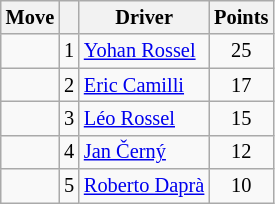<table class="wikitable" style="font-size:85%;">
<tr>
<th>Move</th>
<th></th>
<th>Driver</th>
<th>Points</th>
</tr>
<tr>
<td align="center"></td>
<td align="center">1</td>
<td><a href='#'>Yohan Rossel</a></td>
<td align="center">25</td>
</tr>
<tr>
<td align="center"></td>
<td align="center">2</td>
<td><a href='#'>Eric Camilli</a></td>
<td align="center">17</td>
</tr>
<tr>
<td align="center"></td>
<td align="center">3</td>
<td><a href='#'>Léo Rossel</a></td>
<td align="center">15</td>
</tr>
<tr>
<td align="center"></td>
<td align="center">4</td>
<td><a href='#'>Jan Černý</a></td>
<td align="center">12</td>
</tr>
<tr>
<td align="center"></td>
<td align="center">5</td>
<td><a href='#'>Roberto Daprà</a></td>
<td align="center">10</td>
</tr>
</table>
